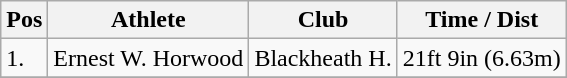<table class="wikitable">
<tr>
<th>Pos</th>
<th>Athlete</th>
<th>Club</th>
<th>Time / Dist</th>
</tr>
<tr>
<td>1.</td>
<td>Ernest W. Horwood</td>
<td>Blackheath H.</td>
<td>21ft 9in (6.63m)</td>
</tr>
<tr>
</tr>
</table>
